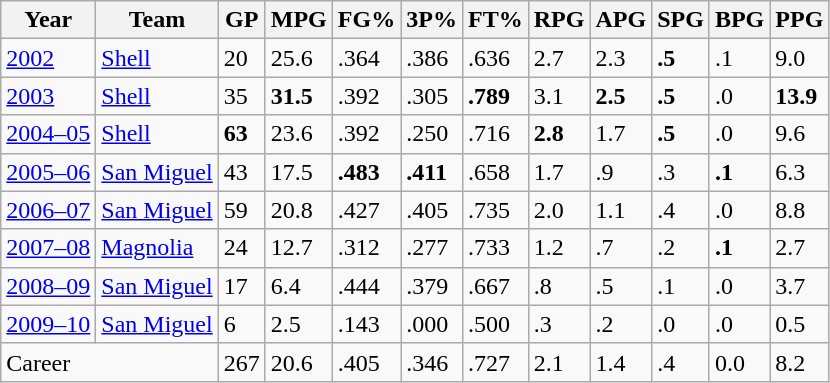<table class="wikitable sortable">
<tr>
<th>Year</th>
<th>Team</th>
<th>GP</th>
<th>MPG</th>
<th>FG%</th>
<th>3P%</th>
<th>FT%</th>
<th>RPG</th>
<th>APG</th>
<th>SPG</th>
<th>BPG</th>
<th>PPG</th>
</tr>
<tr>
<td><a href='#'>2002</a></td>
<td><a href='#'>Shell</a></td>
<td>20</td>
<td>25.6</td>
<td>.364</td>
<td>.386</td>
<td>.636</td>
<td>2.7</td>
<td>2.3</td>
<td><strong>.5</strong></td>
<td>.1</td>
<td>9.0</td>
</tr>
<tr>
<td><a href='#'>2003</a></td>
<td><a href='#'>Shell</a></td>
<td>35</td>
<td><strong>31.5</strong></td>
<td>.392</td>
<td>.305</td>
<td><strong>.789</strong></td>
<td>3.1</td>
<td><strong>2.5</strong></td>
<td><strong>.5</strong></td>
<td>.0</td>
<td><strong>13.9</strong></td>
</tr>
<tr>
<td><a href='#'>2004–05</a></td>
<td><a href='#'>Shell</a></td>
<td><strong>63</strong></td>
<td>23.6</td>
<td>.392</td>
<td>.250</td>
<td>.716</td>
<td><strong>2.8</strong></td>
<td>1.7</td>
<td><strong>.5</strong></td>
<td>.0</td>
<td>9.6</td>
</tr>
<tr>
<td><a href='#'>2005–06</a></td>
<td><a href='#'>San Miguel</a></td>
<td>43</td>
<td>17.5</td>
<td><strong>.483</strong></td>
<td><strong>.411</strong></td>
<td>.658</td>
<td>1.7</td>
<td>.9</td>
<td>.3</td>
<td><strong>.1</strong></td>
<td>6.3</td>
</tr>
<tr>
<td><a href='#'>2006–07</a></td>
<td><a href='#'>San Miguel</a></td>
<td>59</td>
<td>20.8</td>
<td>.427</td>
<td>.405</td>
<td>.735</td>
<td>2.0</td>
<td>1.1</td>
<td>.4</td>
<td>.0</td>
<td>8.8</td>
</tr>
<tr>
<td><a href='#'>2007–08</a></td>
<td><a href='#'>Magnolia</a></td>
<td>24</td>
<td>12.7</td>
<td>.312</td>
<td>.277</td>
<td>.733</td>
<td>1.2</td>
<td>.7</td>
<td>.2</td>
<td><strong>.1</strong></td>
<td>2.7</td>
</tr>
<tr>
<td><a href='#'>2008–09</a></td>
<td><a href='#'>San Miguel</a></td>
<td>17</td>
<td>6.4</td>
<td>.444</td>
<td>.379</td>
<td>.667</td>
<td>.8</td>
<td>.5</td>
<td>.1</td>
<td>.0</td>
<td>3.7</td>
</tr>
<tr>
<td><a href='#'>2009–10</a></td>
<td><a href='#'>San Miguel</a></td>
<td>6</td>
<td>2.5</td>
<td>.143</td>
<td>.000</td>
<td>.500</td>
<td>.3</td>
<td>.2</td>
<td>.0</td>
<td>.0</td>
<td>0.5</td>
</tr>
<tr>
<td colspan="2">Career</td>
<td>267</td>
<td>20.6</td>
<td>.405</td>
<td>.346</td>
<td>.727</td>
<td>2.1</td>
<td>1.4</td>
<td>.4</td>
<td>0.0</td>
<td>8.2</td>
</tr>
</table>
